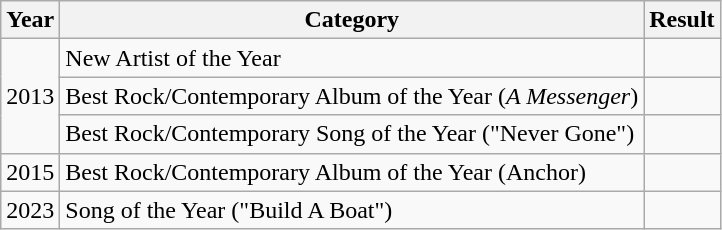<table class="wikitable">
<tr>
<th>Year</th>
<th>Category</th>
<th>Result</th>
</tr>
<tr>
<td rowspan="3">2013</td>
<td>New Artist of the Year</td>
<td></td>
</tr>
<tr>
<td>Best Rock/Contemporary Album of the Year (<em>A Messenger</em>)</td>
<td></td>
</tr>
<tr>
<td>Best Rock/Contemporary Song of the Year ("Never Gone")</td>
<td></td>
</tr>
<tr>
<td>2015</td>
<td>Best Rock/Contemporary Album of the Year (Anchor)</td>
<td></td>
</tr>
<tr>
<td>2023</td>
<td>Song of the Year ("Build A Boat")</td>
<td></td>
</tr>
</table>
